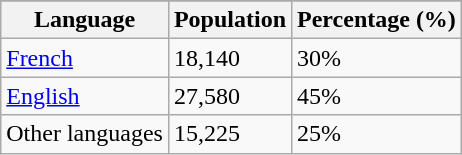<table class="wikitable">
<tr>
</tr>
<tr>
<th>Language</th>
<th>Population</th>
<th>Percentage (%)</th>
</tr>
<tr>
<td><a href='#'>French</a></td>
<td>18,140</td>
<td>30%</td>
</tr>
<tr>
<td><a href='#'>English</a></td>
<td>27,580</td>
<td>45%</td>
</tr>
<tr>
<td>Other languages</td>
<td>15,225</td>
<td>25%</td>
</tr>
</table>
